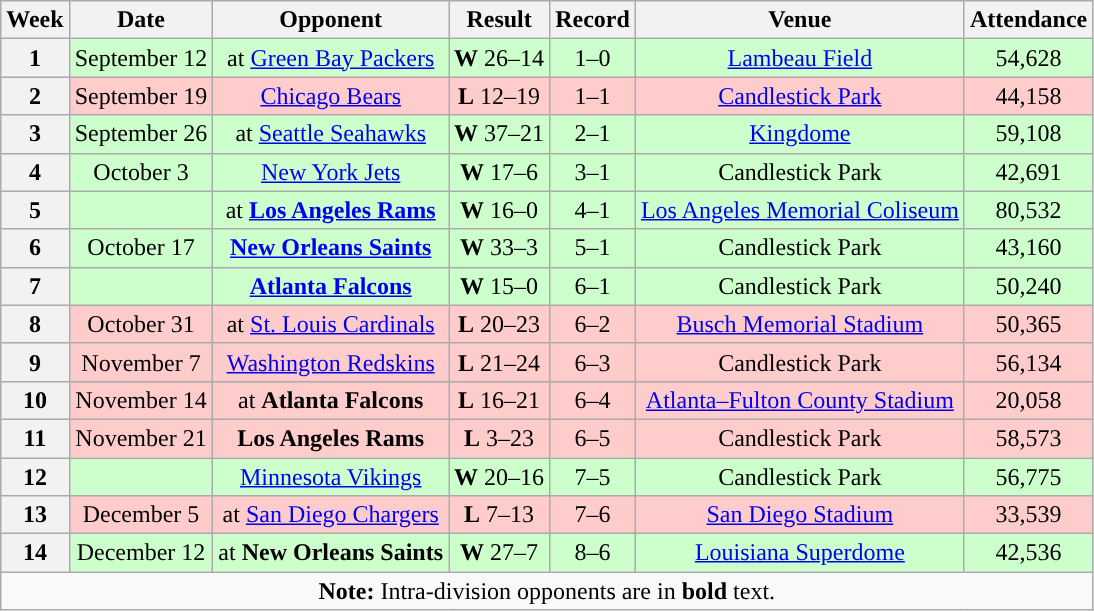<table class="wikitable" style="text-align:center">
<tr>
<th>Week</th>
<th>Date</th>
<th>Opponent</th>
<th>Result</th>
<th>Record</th>
<th>Venue</th>
<th>Attendance</th>
</tr>
<tr style="background:#cfc">
<th>1</th>
<td>September 12</td>
<td>at <a href='#'>Green Bay Packers</a></td>
<td><strong>W</strong> 26–14</td>
<td>1–0</td>
<td><a href='#'>Lambeau Field</a></td>
<td>54,628</td>
</tr>
<tr style="background:#fcc">
<th>2</th>
<td>September 19</td>
<td><a href='#'>Chicago Bears</a></td>
<td><strong>L</strong> 12–19</td>
<td>1–1</td>
<td><a href='#'>Candlestick Park</a></td>
<td>44,158</td>
</tr>
<tr style="background:#cfc">
<th>3</th>
<td>September 26</td>
<td>at <a href='#'>Seattle Seahawks</a></td>
<td><strong>W</strong> 37–21</td>
<td>2–1</td>
<td><a href='#'>Kingdome</a></td>
<td>59,108</td>
</tr>
<tr style="background:#cfc">
<th>4</th>
<td>October 3</td>
<td><a href='#'>New York Jets</a></td>
<td><strong>W</strong> 17–6</td>
<td>3–1</td>
<td>Candlestick Park</td>
<td>42,691</td>
</tr>
<tr style="background:#cfc">
<th>5</th>
<td></td>
<td>at <strong><a href='#'>Los Angeles Rams</a></strong></td>
<td><strong>W</strong> 16–0</td>
<td>4–1</td>
<td><a href='#'>Los Angeles Memorial Coliseum</a></td>
<td>80,532</td>
</tr>
<tr style="background:#cfc">
<th>6</th>
<td>October 17</td>
<td><strong><a href='#'>New Orleans Saints</a></strong></td>
<td><strong>W</strong> 33–3</td>
<td>5–1</td>
<td>Candlestick Park</td>
<td>43,160</td>
</tr>
<tr style="background:#cfc">
<th>7</th>
<td></td>
<td><strong><a href='#'>Atlanta Falcons</a></strong></td>
<td><strong>W</strong> 15–0</td>
<td>6–1</td>
<td>Candlestick Park</td>
<td>50,240</td>
</tr>
<tr style="background:#fcc">
<th>8</th>
<td>October 31</td>
<td>at <a href='#'>St. Louis Cardinals</a></td>
<td><strong>L</strong> 20–23 </td>
<td>6–2</td>
<td><a href='#'>Busch Memorial Stadium</a></td>
<td>50,365</td>
</tr>
<tr style="background:#fcc">
<th>9</th>
<td>November 7</td>
<td><a href='#'>Washington Redskins</a></td>
<td><strong>L</strong> 21–24</td>
<td>6–3</td>
<td>Candlestick Park</td>
<td>56,134</td>
</tr>
<tr style="background:#fcc">
<th>10</th>
<td>November 14</td>
<td>at <strong>Atlanta Falcons</strong></td>
<td><strong>L</strong> 16–21</td>
<td>6–4</td>
<td><a href='#'>Atlanta–Fulton County Stadium</a></td>
<td>20,058</td>
</tr>
<tr style="background:#fcc">
<th>11</th>
<td>November 21</td>
<td><strong>Los Angeles Rams</strong></td>
<td><strong>L</strong> 3–23</td>
<td>6–5</td>
<td>Candlestick Park</td>
<td>58,573</td>
</tr>
<tr style="background:#cfc">
<th>12</th>
<td></td>
<td><a href='#'>Minnesota Vikings</a></td>
<td><strong>W</strong> 20–16</td>
<td>7–5</td>
<td>Candlestick Park</td>
<td>56,775</td>
</tr>
<tr style="background:#fcc">
<th>13</th>
<td>December 5</td>
<td>at <a href='#'>San Diego Chargers</a></td>
<td><strong>L</strong> 7–13 </td>
<td>7–6</td>
<td><a href='#'>San Diego Stadium</a></td>
<td>33,539</td>
</tr>
<tr style="background:#cfc">
<th>14</th>
<td>December 12</td>
<td>at <strong>New Orleans Saints</strong></td>
<td><strong>W</strong> 27–7</td>
<td>8–6</td>
<td><a href='#'>Louisiana Superdome</a></td>
<td>42,536</td>
</tr>
<tr>
<td colspan="8"><strong>Note:</strong> Intra-division opponents are in <strong>bold</strong> text.</td>
</tr>
</table>
